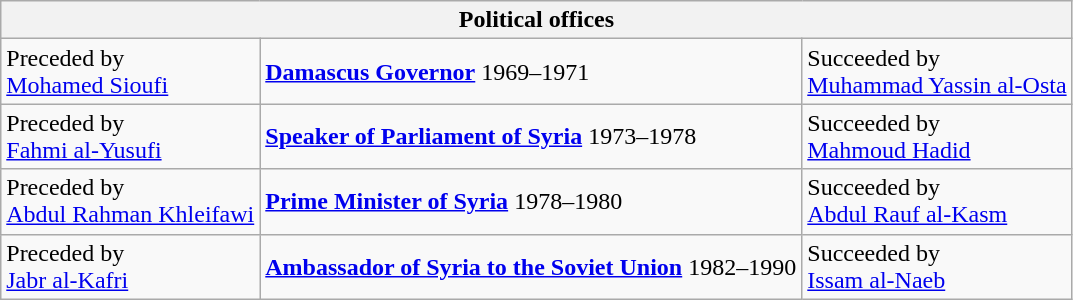<table class="wikitable">
<tr>
<th colspan="3">Political offices</th>
</tr>
<tr>
<td rowspan="1">Preceded by<br><a href='#'>Mohamed Sioufi</a></td>
<td rowspan="1"><strong><a href='#'>Damascus Governor</a></strong> 1969–1971</td>
<td rowspan="1">Succeeded by<br><a href='#'>Muhammad Yassin al-Osta</a></td>
</tr>
<tr>
<td rowspan="1">Preceded by<br><a href='#'>Fahmi al-Yusufi</a></td>
<td rowspan="1"><strong><a href='#'>Speaker of Parliament of Syria</a></strong> 1973–1978</td>
<td rowspan="1">Succeeded by<br><a href='#'>Mahmoud Hadid</a></td>
</tr>
<tr>
<td rowspan="1">Preceded by<br><a href='#'>Abdul Rahman Khleifawi</a></td>
<td rowspan="1"><strong><a href='#'>Prime Minister of Syria</a></strong> 1978–1980</td>
<td rowspan="1">Succeeded by<br><a href='#'>Abdul Rauf al-Kasm</a></td>
</tr>
<tr>
<td rowspan="1">Preceded by<br><a href='#'>Jabr al-Kafri</a></td>
<td rowspan="1"><strong><a href='#'>Ambassador of Syria to the Soviet Union</a></strong> 1982–1990</td>
<td rowspan="1">Succeeded by<br><a href='#'>Issam al-Naeb</a></td>
</tr>
</table>
